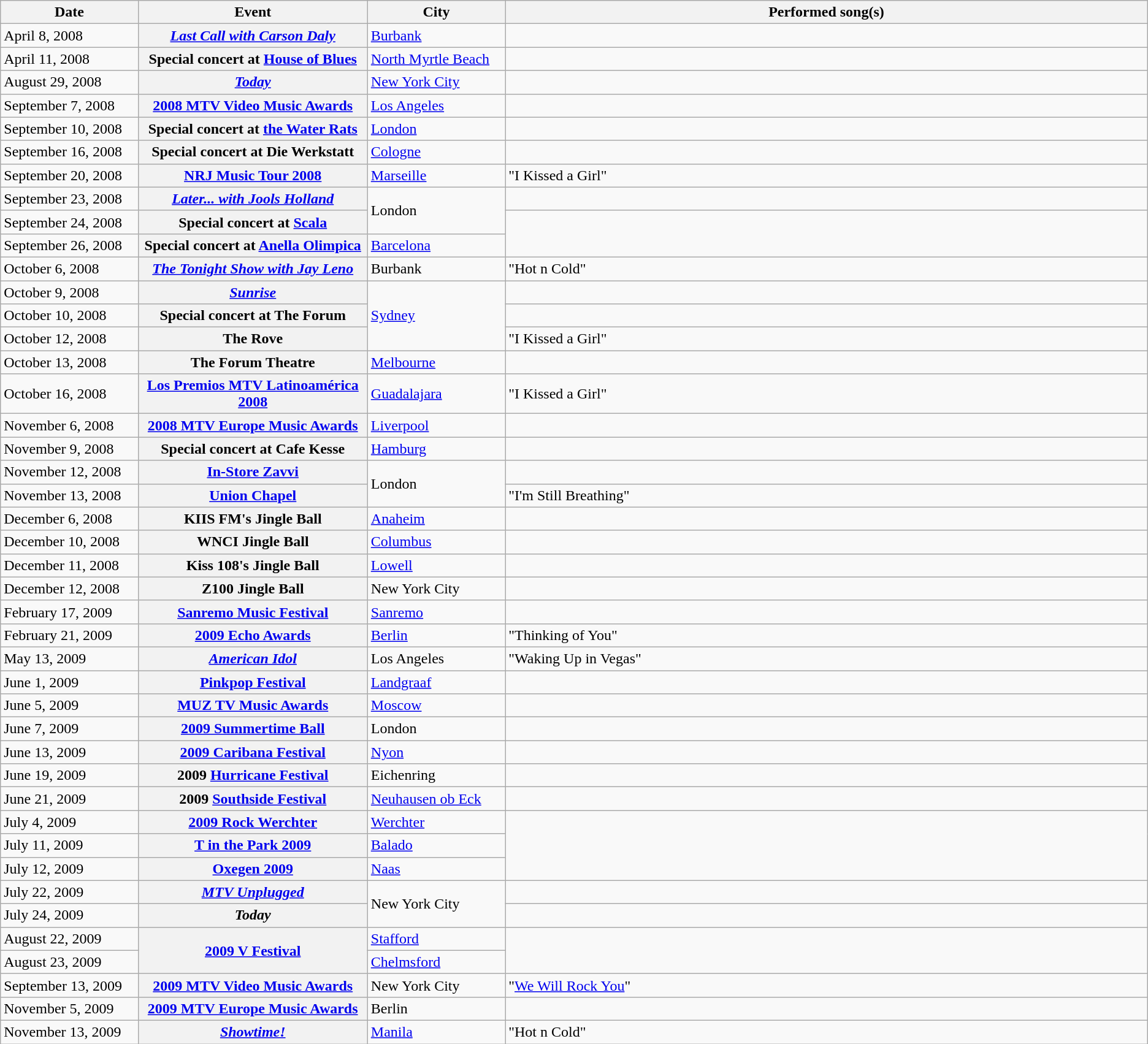<table class="wikitable sortable plainrowheaders">
<tr>
<th style="width:12%;">Date</th>
<th style="width:20%;">Event</th>
<th style="width:12%;">City</th>
<th>Performed song(s)</th>
</tr>
<tr>
<td>April 8, 2008</td>
<th scope="row"><em><a href='#'>Last Call with Carson Daly</a></em></th>
<td><a href='#'>Burbank</a></td>
<td></td>
</tr>
<tr>
<td>April 11, 2008</td>
<th scope="row">Special concert at <a href='#'>House of Blues</a></th>
<td><a href='#'>North Myrtle Beach</a></td>
<td></td>
</tr>
<tr>
<td>August 29, 2008</td>
<th scope="row"><em><a href='#'>Today</a></em></th>
<td><a href='#'>New York City</a></td>
<td></td>
</tr>
<tr>
<td>September 7, 2008</td>
<th scope="row"><a href='#'>2008 MTV Video Music Awards</a></th>
<td><a href='#'>Los Angeles</a></td>
<td></td>
</tr>
<tr>
<td>September 10, 2008</td>
<th scope="row">Special concert at <a href='#'>the Water Rats</a></th>
<td><a href='#'>London</a></td>
<td></td>
</tr>
<tr>
<td>September 16, 2008</td>
<th scope="row">Special concert at Die Werkstatt</th>
<td><a href='#'>Cologne</a></td>
<td></td>
</tr>
<tr>
<td>September 20, 2008</td>
<th scope="row"><a href='#'>NRJ Music Tour 2008</a></th>
<td><a href='#'>Marseille</a></td>
<td>"I Kissed a Girl"</td>
</tr>
<tr>
<td>September 23, 2008</td>
<th scope="row"><em><a href='#'>Later... with Jools Holland</a></em></th>
<td rowspan="2">London</td>
<td></td>
</tr>
<tr>
<td>September 24, 2008</td>
<th scope="row">Special concert at <a href='#'>Scala</a></th>
<td rowspan="2"></td>
</tr>
<tr>
<td>September 26, 2008</td>
<th scope="row">Special concert at <a href='#'>Anella Olimpica</a></th>
<td><a href='#'>Barcelona</a></td>
</tr>
<tr>
<td>October 6, 2008</td>
<th scope="row"><em><a href='#'>The Tonight Show with Jay Leno</a></em></th>
<td>Burbank</td>
<td>"Hot n Cold"</td>
</tr>
<tr>
<td>October 9, 2008</td>
<th scope="row"><em><a href='#'>Sunrise</a></em></th>
<td rowspan="3"><a href='#'>Sydney</a></td>
<td></td>
</tr>
<tr>
<td>October 10, 2008</td>
<th scope="row">Special concert at The Forum</th>
<td></td>
</tr>
<tr>
<td>October 12, 2008</td>
<th scope="row">The Rove</th>
<td>"I Kissed a Girl"</td>
</tr>
<tr>
<td>October 13, 2008</td>
<th scope="row">The Forum Theatre</th>
<td><a href='#'>Melbourne</a></td>
<td></td>
</tr>
<tr>
<td>October 16, 2008</td>
<th scope="row"><a href='#'>Los Premios MTV Latinoamérica 2008</a></th>
<td><a href='#'>Guadalajara</a></td>
<td>"I Kissed a Girl"</td>
</tr>
<tr>
<td>November 6, 2008</td>
<th scope="row"><a href='#'>2008 MTV Europe Music Awards</a></th>
<td><a href='#'>Liverpool</a></td>
<td></td>
</tr>
<tr>
<td>November 9, 2008</td>
<th scope="row">Special concert at Cafe Kesse</th>
<td><a href='#'>Hamburg</a></td>
<td></td>
</tr>
<tr>
<td>November 12, 2008</td>
<th scope="row"><a href='#'>In-Store Zavvi</a></th>
<td rowspan="2">London</td>
<td></td>
</tr>
<tr>
<td>November 13, 2008</td>
<th scope="row"><a href='#'>Union Chapel</a></th>
<td>"I'm Still Breathing"</td>
</tr>
<tr>
<td>December 6, 2008</td>
<th scope="row">KIIS FM's Jingle Ball</th>
<td><a href='#'>Anaheim</a></td>
<td></td>
</tr>
<tr>
<td>December 10, 2008</td>
<th scope="row">WNCI Jingle Ball</th>
<td><a href='#'>Columbus</a></td>
<td></td>
</tr>
<tr>
<td>December 11, 2008</td>
<th scope="row">Kiss 108's Jingle Ball</th>
<td><a href='#'>Lowell</a></td>
<td></td>
</tr>
<tr>
<td>December 12, 2008</td>
<th scope="row">Z100 Jingle Ball</th>
<td>New York City</td>
<td></td>
</tr>
<tr>
<td>February 17, 2009</td>
<th scope="row"><a href='#'>Sanremo Music Festival</a></th>
<td><a href='#'>Sanremo</a></td>
<td></td>
</tr>
<tr>
<td>February 21, 2009</td>
<th scope="row"><a href='#'>2009 Echo Awards</a></th>
<td><a href='#'>Berlin</a></td>
<td>"Thinking of You"</td>
</tr>
<tr>
<td>May 13, 2009</td>
<th scope="row"><em><a href='#'>American Idol</a></em></th>
<td>Los Angeles</td>
<td>"Waking Up in Vegas"</td>
</tr>
<tr>
<td>June 1, 2009</td>
<th scope="row"><a href='#'>Pinkpop Festival</a></th>
<td><a href='#'>Landgraaf</a></td>
<td></td>
</tr>
<tr>
<td>June 5, 2009</td>
<th scope="row"><a href='#'>MUZ TV Music Awards</a></th>
<td><a href='#'>Moscow</a></td>
<td></td>
</tr>
<tr>
<td>June 7, 2009</td>
<th scope="row"><a href='#'>2009 Summertime Ball</a></th>
<td>London</td>
<td></td>
</tr>
<tr>
<td>June 13, 2009</td>
<th scope="row"><a href='#'>2009 Caribana Festival</a></th>
<td><a href='#'>Nyon</a></td>
<td></td>
</tr>
<tr>
<td>June 19, 2009</td>
<th scope="row">2009 <a href='#'>Hurricane Festival</a></th>
<td>Eichenring</td>
<td></td>
</tr>
<tr>
<td>June 21, 2009</td>
<th scope="row">2009 <a href='#'>Southside Festival</a></th>
<td><a href='#'>Neuhausen ob Eck</a></td>
<td></td>
</tr>
<tr>
<td>July 4, 2009</td>
<th scope="row"><a href='#'>2009 Rock Werchter</a></th>
<td><a href='#'>Werchter</a></td>
<td rowspan="3"></td>
</tr>
<tr>
<td>July 11, 2009</td>
<th scope="row"><a href='#'>T in the Park 2009</a></th>
<td><a href='#'>Balado</a></td>
</tr>
<tr>
<td>July 12, 2009</td>
<th scope="row"><a href='#'>Oxegen 2009</a></th>
<td><a href='#'>Naas</a></td>
</tr>
<tr>
<td>July 22, 2009</td>
<th scope="row"><em><a href='#'>MTV Unplugged</a></em></th>
<td rowspan="2">New York City</td>
<td></td>
</tr>
<tr>
<td>July 24, 2009</td>
<th scope="row"><em>Today</em></th>
<td></td>
</tr>
<tr>
<td>August 22, 2009</td>
<th rowspan="2" scope="row"><a href='#'>2009 V Festival</a></th>
<td><a href='#'>Stafford</a></td>
<td rowspan="2"></td>
</tr>
<tr>
<td>August 23, 2009</td>
<td><a href='#'>Chelmsford</a></td>
</tr>
<tr>
<td>September 13, 2009</td>
<th scope="row"><a href='#'>2009 MTV Video Music Awards</a></th>
<td>New York City</td>
<td>"<a href='#'>We Will Rock You</a>"</td>
</tr>
<tr>
<td>November 5, 2009</td>
<th scope="row"><a href='#'>2009 MTV Europe Music Awards</a></th>
<td>Berlin</td>
<td></td>
</tr>
<tr>
<td>November 13, 2009</td>
<th scope="row"><em><a href='#'>Showtime!</a></em></th>
<td><a href='#'>Manila</a></td>
<td>"Hot n Cold"</td>
</tr>
</table>
